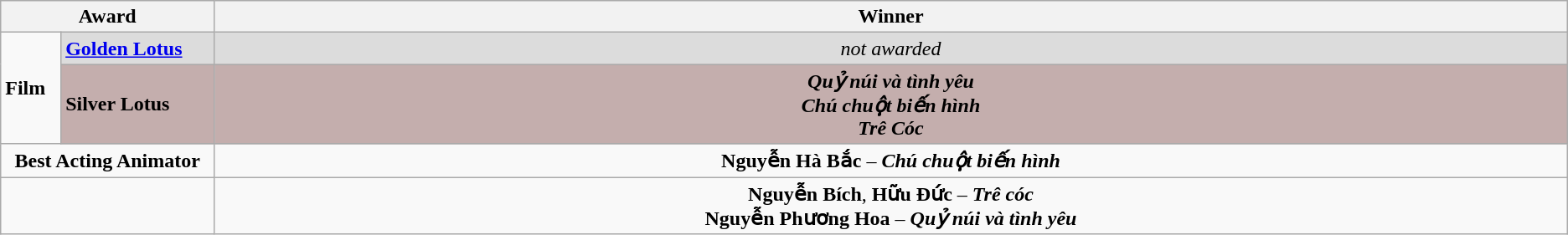<table class=wikitable>
<tr>
<th width="12%" colspan="2">Award</th>
<th width="76%">Winner</th>
</tr>
<tr>
<td rowspan="2"><strong>Film</strong></td>
<td style="background:#DCDCDC"><strong><a href='#'>Golden Lotus</a></strong></td>
<td style="background:#DCDCDC" align=center><em>not awarded</em></td>
</tr>
<tr>
<td style="background:#C4AEAD"><strong>Silver Lotus</strong></td>
<td style="background:#C4AEAD" align=center><strong><em>Quỷ núi và tình yêu</em></strong><br><strong><em>Chú chuột biến hình</em></strong><br><strong><em>Trê Cóc</em></strong></td>
</tr>
<tr>
<td colspan="2" align=center><strong>Best Acting Animator</strong></td>
<td align=center><strong>Nguyễn Hà Bắc</strong> – <strong><em>Chú chuột biến hình</em></strong></td>
</tr>
<tr>
<td colspan="2" align=center><strong></strong></td>
<td align=center><strong>Nguyễn Bích</strong>, <strong>Hữu Đức</strong> – <strong><em>Trê cóc</em></strong><br><strong>Nguyễn Phương Hoa</strong> – <strong><em>Quỷ núi và tình yêu</em></strong></td>
</tr>
</table>
